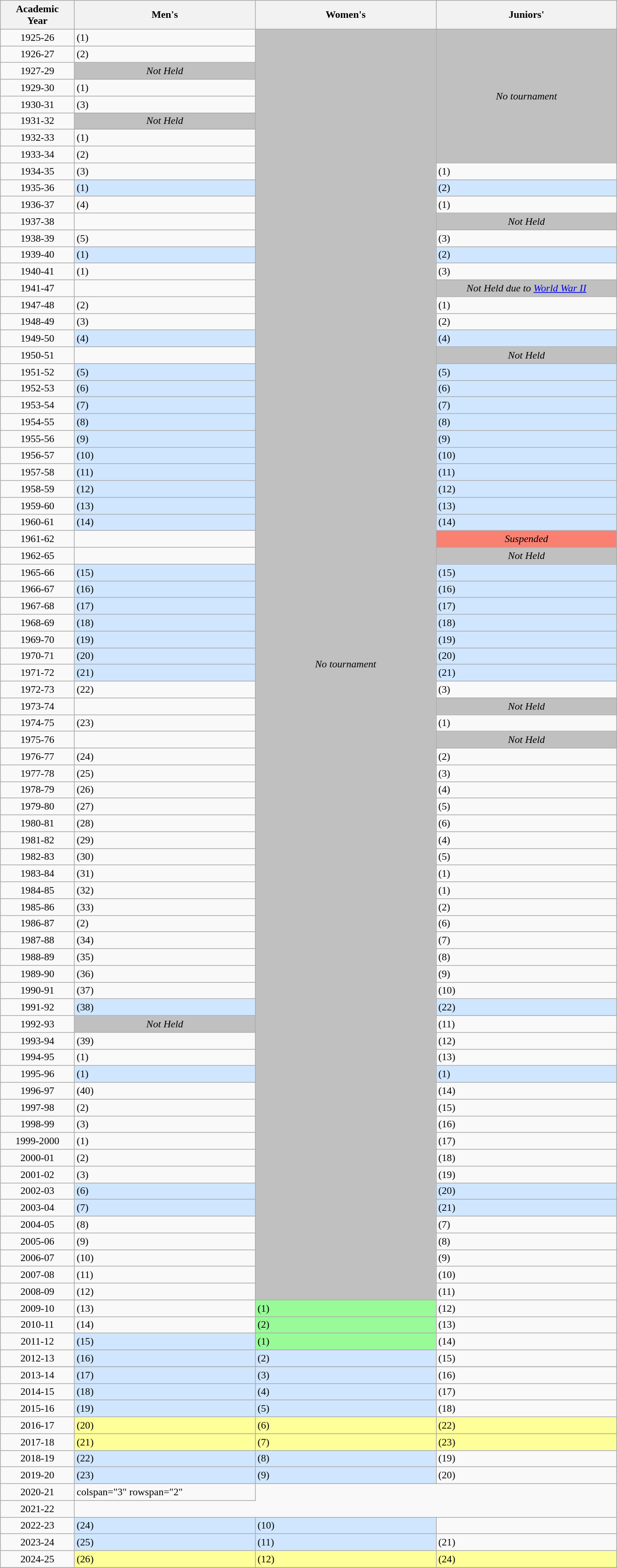<table class="wikitable" style="font-size:90%;">
<tr>
<th width=12%><strong>Academic<br>Year</strong></th>
<th width="250px"><strong>Men's</strong></th>
<th width="250px"><strong>Women's</strong></th>
<th width="250px"><strong>Juniors</strong>'</th>
</tr>
<tr>
<td align=center>1925-26</td>
<td> (1)</td>
<td rowspan="76" bgcolor="silver" align="center"><em>No tournament</em></td>
<td rowspan="8" bgcolor="silver" align="center"><em>No tournament</em></td>
</tr>
<tr>
<td align=center>1926-27</td>
<td> (2)</td>
</tr>
<tr>
<td align=center>1927-29</td>
<td bgcolor=silver align=center><em>Not Held</em></td>
</tr>
<tr>
<td align=center>1929-30</td>
<td> (1)</td>
</tr>
<tr>
<td align=center>1930-31</td>
<td> (3)</td>
</tr>
<tr>
<td align=center>1931-32</td>
<td bgcolor=silver align=center><em>Not Held</em></td>
</tr>
<tr>
<td align=center>1932-33</td>
<td> (1)</td>
</tr>
<tr>
<td align=center>1933-34</td>
<td> (2)</td>
</tr>
<tr>
<td align=center>1934-35</td>
<td> (3)</td>
<td> (1)</td>
</tr>
<tr>
<td align=center>1935-36</td>
<td bgcolor="#D0E6FF"> (1)</td>
<td bgcolor="#D0E6FF"> (2)</td>
</tr>
<tr>
<td align=center>1936-37</td>
<td> (4)</td>
<td> (1)</td>
</tr>
<tr>
<td align=center>1937-38</td>
<td></td>
<td bgcolor="silver" align="center"><em>Not Held</em></td>
</tr>
<tr>
<td align=center>1938-39</td>
<td> (5)</td>
<td> (3)</td>
</tr>
<tr>
<td align=center>1939-40</td>
<td bgcolor="#D0E6FF"> (1)</td>
<td bgcolor="#D0E6FF"> (2)</td>
</tr>
<tr>
<td align=center>1940-41</td>
<td> (1)</td>
<td> (3)</td>
</tr>
<tr>
<td align=center>1941-47</td>
<td></td>
<td bgcolor="silver" align="center"><em>Not Held due to <a href='#'>World War II</a></em></td>
</tr>
<tr>
<td align=center>1947-48</td>
<td> (2)</td>
<td> (1)</td>
</tr>
<tr>
<td align=center>1948-49</td>
<td> (3)</td>
<td> (2)</td>
</tr>
<tr>
<td align=center>1949-50</td>
<td bgcolor="#D0E6FF"> (4)</td>
<td bgcolor="#D0E6FF"> (4)</td>
</tr>
<tr>
<td align=center>1950-51</td>
<td></td>
<td bgcolor="silver" align="center"><em>Not Held</em></td>
</tr>
<tr>
<td align=center>1951-52</td>
<td bgcolor="#D0E6FF"> (5)</td>
<td bgcolor="#D0E6FF"> (5)</td>
</tr>
<tr>
<td align=center>1952-53</td>
<td bgcolor="#D0E6FF"> (6)</td>
<td bgcolor="#D0E6FF"> (6)</td>
</tr>
<tr>
<td align=center>1953-54</td>
<td bgcolor="#D0E6FF"> (7)</td>
<td bgcolor="#D0E6FF"> (7)</td>
</tr>
<tr>
<td align=center>1954-55</td>
<td bgcolor="#D0E6FF"> (8)</td>
<td bgcolor="#D0E6FF"> (8)</td>
</tr>
<tr>
<td align=center>1955-56</td>
<td bgcolor="#D0E6FF"> (9)</td>
<td bgcolor="#D0E6FF"> (9)</td>
</tr>
<tr>
<td align=center>1956-57</td>
<td bgcolor="#D0E6FF"> (10)</td>
<td bgcolor="#D0E6FF"> (10)</td>
</tr>
<tr>
<td align=center>1957-58</td>
<td bgcolor="#D0E6FF"> (11)</td>
<td bgcolor="#D0E6FF"> (11)</td>
</tr>
<tr>
<td align=center>1958-59</td>
<td bgcolor="#D0E6FF"> (12)</td>
<td bgcolor="#D0E6FF"> (12)</td>
</tr>
<tr>
<td align=center>1959-60</td>
<td bgcolor="#D0E6FF"> (13)</td>
<td bgcolor="#D0E6FF"> (13)</td>
</tr>
<tr>
<td align=center>1960-61</td>
<td bgcolor="#D0E6FF"> (14)</td>
<td bgcolor="#D0E6FF"> (14)</td>
</tr>
<tr>
<td align=center>1961-62</td>
<td></td>
<td bgcolor="salmon" align="center"><em>Suspended</em></td>
</tr>
<tr>
<td align=center>1962-65</td>
<td></td>
<td bgcolor="silver" align="center"><em>Not Held</em></td>
</tr>
<tr>
<td align=center>1965-66</td>
<td bgcolor="#D0E6FF"> (15)</td>
<td bgcolor="#D0E6FF"> (15)</td>
</tr>
<tr>
<td align=center>1966-67</td>
<td bgcolor="#D0E6FF"> (16)</td>
<td bgcolor="#D0E6FF"> (16)</td>
</tr>
<tr>
<td align=center>1967-68</td>
<td bgcolor="#D0E6FF"> (17)</td>
<td bgcolor="#D0E6FF"> (17)</td>
</tr>
<tr>
<td align=center>1968-69</td>
<td bgcolor="#D0E6FF"> (18)</td>
<td bgcolor="#D0E6FF"> (18)</td>
</tr>
<tr>
<td align=center>1969-70</td>
<td bgcolor="#D0E6FF"> (19)</td>
<td bgcolor="#D0E6FF"> (19)</td>
</tr>
<tr>
<td align=center>1970-71</td>
<td bgcolor="#D0E6FF"> (20)</td>
<td bgcolor="#D0E6FF"> (20)</td>
</tr>
<tr>
<td align=center>1971-72</td>
<td bgcolor="#D0E6FF"> (21)</td>
<td bgcolor="#D0E6FF"> (21)</td>
</tr>
<tr>
<td align=center>1972-73</td>
<td> (22)</td>
<td> (3)</td>
</tr>
<tr>
<td align=center>1973-74</td>
<td></td>
<td bgcolor="silver" align="center"><em>Not Held</em></td>
</tr>
<tr>
<td align=center>1974-75</td>
<td> (23)</td>
<td> (1)</td>
</tr>
<tr>
<td align=center>1975-76</td>
<td></td>
<td bgcolor="silver" align="center"><em>Not Held</em></td>
</tr>
<tr>
<td align=center>1976-77</td>
<td> (24)</td>
<td> (2)</td>
</tr>
<tr>
<td align=center>1977-78</td>
<td> (25)</td>
<td> (3)</td>
</tr>
<tr>
<td align=center>1978-79</td>
<td> (26)</td>
<td> (4)</td>
</tr>
<tr>
<td align=center>1979-80</td>
<td> (27)</td>
<td> (5)</td>
</tr>
<tr>
<td align=center>1980-81</td>
<td> (28)</td>
<td> (6)</td>
</tr>
<tr>
<td align=center>1981-82</td>
<td> (29)</td>
<td> (4)</td>
</tr>
<tr>
<td align=center>1982-83</td>
<td> (30)</td>
<td> (5)</td>
</tr>
<tr>
<td align=center>1983-84</td>
<td> (31)</td>
<td> (1)</td>
</tr>
<tr>
<td align=center>1984-85</td>
<td> (32)</td>
<td> (1)</td>
</tr>
<tr>
<td align=center>1985-86</td>
<td> (33)</td>
<td> (2)</td>
</tr>
<tr>
<td align=center>1986-87</td>
<td> (2)</td>
<td> (6)</td>
</tr>
<tr>
<td align=center>1987-88</td>
<td> (34)</td>
<td> (7)</td>
</tr>
<tr>
<td align=center>1988-89</td>
<td> (35)</td>
<td> (8)</td>
</tr>
<tr>
<td align=center>1989-90</td>
<td> (36)</td>
<td> (9)</td>
</tr>
<tr>
<td align=center>1990-91</td>
<td> (37)</td>
<td> (10)</td>
</tr>
<tr>
<td align=center>1991-92</td>
<td bgcolor="#D0E6FF"> (38)</td>
<td bgcolor="#D0E6FF"> (22)</td>
</tr>
<tr>
<td align=center>1992-93</td>
<td bgcolor="silver" align="center"><em>Not Held</em></td>
<td> (11)</td>
</tr>
<tr>
<td align=center>1993-94</td>
<td> (39)</td>
<td> (12)</td>
</tr>
<tr>
<td align=center>1994-95</td>
<td> (1)</td>
<td> (13)</td>
</tr>
<tr>
<td align=center>1995-96</td>
<td bgcolor="#D0E6FF"> (1)</td>
<td bgcolor="#D0E6FF"> (1)</td>
</tr>
<tr>
<td align=center>1996-97</td>
<td> (40)</td>
<td> (14)</td>
</tr>
<tr>
<td align=center>1997-98</td>
<td> (2)</td>
<td> (15)</td>
</tr>
<tr>
<td align=center>1998-99</td>
<td> (3)</td>
<td> (16)</td>
</tr>
<tr>
<td align=center>1999-2000</td>
<td> (1)</td>
<td> (17)</td>
</tr>
<tr>
<td align=center>2000-01</td>
<td> (2)</td>
<td> (18)</td>
</tr>
<tr>
<td align=center>2001-02</td>
<td> (3)</td>
<td> (19)</td>
</tr>
<tr>
<td align=center>2002-03</td>
<td bgcolor="#D0E6FF"> (6)</td>
<td bgcolor="#D0E6FF"> (20)</td>
</tr>
<tr>
<td align=center>2003-04</td>
<td bgcolor="#D0E6FF"> (7)</td>
<td bgcolor="#D0E6FF"> (21)</td>
</tr>
<tr>
<td align=center>2004-05</td>
<td> (8)</td>
<td> (7)</td>
</tr>
<tr>
<td align=center>2005-06</td>
<td> (9)</td>
<td> (8)</td>
</tr>
<tr>
<td align=center>2006-07</td>
<td> (10)</td>
<td> (9)</td>
</tr>
<tr>
<td align=center>2007-08</td>
<td> (11)</td>
<td> (10)</td>
</tr>
<tr>
<td align=center>2008-09</td>
<td> (12)</td>
<td> (11)</td>
</tr>
<tr>
<td align=center>2009-10</td>
<td> (13)</td>
<td bgcolor="#98fb98"> (1)</td>
<td> (12)</td>
</tr>
<tr>
<td align=center>2010-11</td>
<td> (14)</td>
<td bgcolor="#98fb98"> (2)</td>
<td> (13)</td>
</tr>
<tr>
<td align=center>2011-12</td>
<td bgcolor="#D0E6FF"> (15)</td>
<td bgcolor="#98fb98"> (1)</td>
<td> (14)</td>
</tr>
<tr>
<td align=center>2012-13</td>
<td bgcolor="#D0E6FF"> (16)</td>
<td bgcolor="#D0E6FF"> (2)</td>
<td> (15)</td>
</tr>
<tr>
</tr>
<tr>
<td align=center>2013-14</td>
<td bgcolor="#D0E6FF"> (17)</td>
<td bgcolor="#D0E6FF"> (3)</td>
<td> (16)</td>
</tr>
<tr>
<td align=center>2014-15</td>
<td bgcolor="#D0E6FF"> (18)</td>
<td bgcolor="#D0E6FF"> (4)</td>
<td> (17)</td>
</tr>
<tr>
<td align=center>2015-16</td>
<td bgcolor="#D0E6FF"> (19)</td>
<td bgcolor="#D0E6FF"> (5)</td>
<td> (18)</td>
</tr>
<tr>
<td align=center>2016-17</td>
<td bgcolor="#FFFF99"> (20)</td>
<td bgcolor="#FFFF99"> (6)</td>
<td bgcolor="#FFFF99"> (22)</td>
</tr>
<tr>
<td align=center>2017-18</td>
<td bgcolor="#FFFF99"> (21)</td>
<td bgcolor="#FFFF99"> (7)</td>
<td bgcolor="#FFFF99"> (23)</td>
</tr>
<tr>
<td align=center>2018-19</td>
<td bgcolor="#D0E6FF"> (22)</td>
<td bgcolor="#D0E6FF"> (8)</td>
<td> (19)</td>
</tr>
<tr>
<td align=center>2019-20</td>
<td bgcolor="#D0E6FF"> (23)</td>
<td bgcolor="#D0E6FF"> (9)</td>
<td> (20)</td>
</tr>
<tr>
<td align=center>2020-21</td>
<td>colspan="3" rowspan="2" </td>
</tr>
<tr>
<td align=center>2021-22</td>
</tr>
<tr>
<td align=center>2022-23</td>
<td bgcolor="#D0E6FF"> (24)</td>
<td bgcolor="#D0E6FF"> (10)</td>
<td></td>
</tr>
<tr>
<td align=center>2023-24</td>
<td bgcolor="#D0E6FF"> (25)</td>
<td bgcolor="#D0E6FF"> (11)</td>
<td> (21)</td>
</tr>
<tr>
<td align=center>2024-25</td>
<td bgcolor="#FFFF99"> (26)</td>
<td bgcolor="#FFFF99"> (12)</td>
<td bgcolor="#FFFF99"> (24)</td>
</tr>
<tr>
</tr>
</table>
